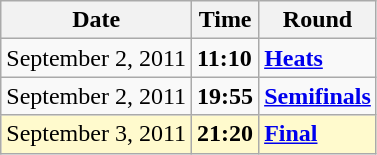<table class="wikitable">
<tr>
<th>Date</th>
<th>Time</th>
<th>Round</th>
</tr>
<tr>
<td>September 2, 2011</td>
<td><strong>11:10</strong></td>
<td><strong><a href='#'>Heats</a></strong></td>
</tr>
<tr>
<td>September 2, 2011</td>
<td><strong>19:55</strong></td>
<td><strong><a href='#'>Semifinals</a></strong></td>
</tr>
<tr style=background:lemonchiffon>
<td>September 3, 2011</td>
<td><strong>21:20</strong></td>
<td><strong><a href='#'>Final</a></strong></td>
</tr>
</table>
